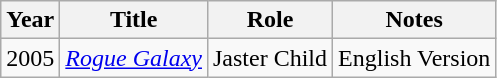<table class="wikitable sortable">
<tr>
<th>Year</th>
<th>Title</th>
<th>Role</th>
<th>Notes</th>
</tr>
<tr>
<td>2005</td>
<td><em><a href='#'>Rogue Galaxy</a></em></td>
<td>Jaster Child</td>
<td>English Version</td>
</tr>
</table>
